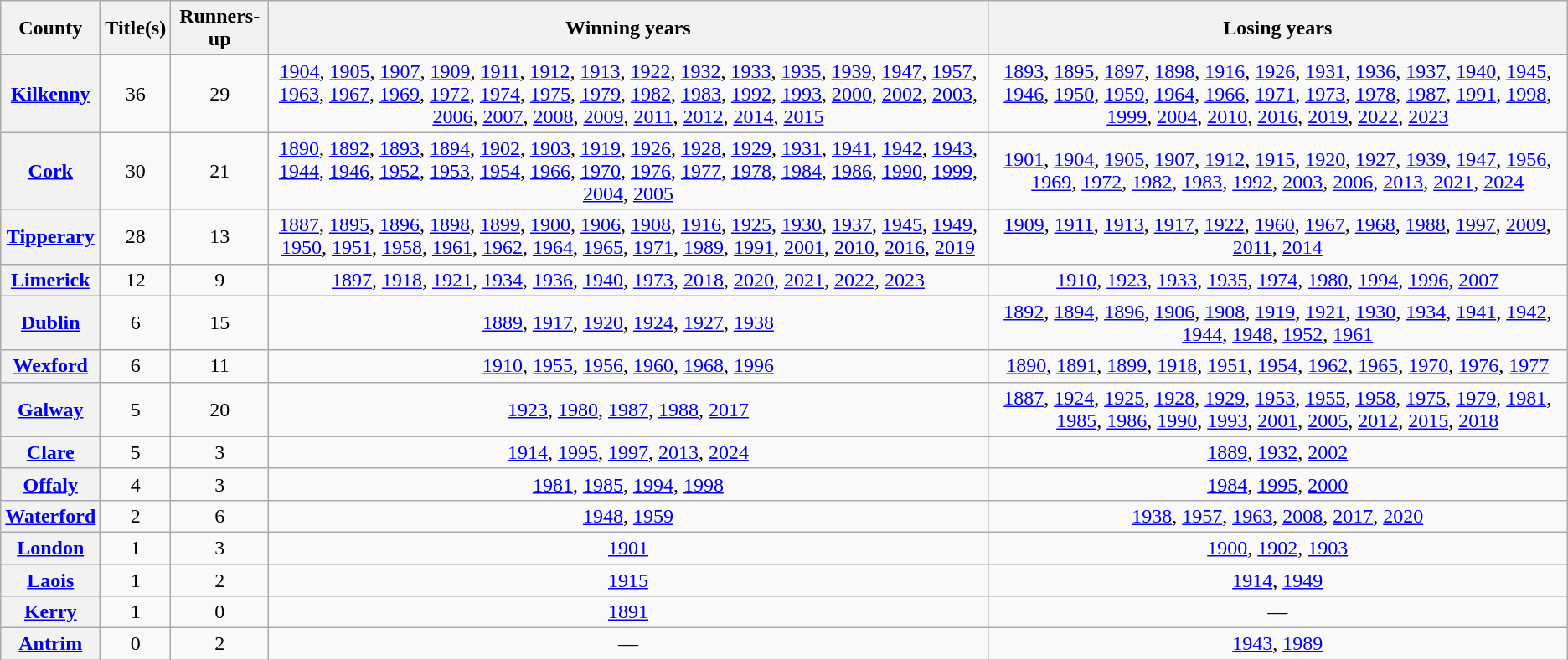<table class="wikitable plainrowheaders sortable" style="text-align:center">
<tr>
<th>County</th>
<th scope="col">Title(s)</th>
<th scope="col">Runners-up</th>
<th class="unsortable" scope="col">Winning years</th>
<th class="unsortable" scope="col">Losing years</th>
</tr>
<tr>
<th scope="row"> <a href='#'>Kilkenny</a></th>
<td>36</td>
<td>29</td>
<td><a href='#'>1904</a>, <a href='#'>1905</a>, <a href='#'>1907</a>, <a href='#'>1909</a>, <a href='#'>1911</a>, <a href='#'>1912</a>, <a href='#'>1913</a>, <a href='#'>1922</a>, <a href='#'>1932</a>, <a href='#'>1933</a>, <a href='#'>1935</a>, <a href='#'>1939</a>, <a href='#'>1947</a>, <a href='#'>1957</a>, <a href='#'>1963</a>, <a href='#'>1967</a>, <a href='#'>1969</a>, <a href='#'>1972</a>, <a href='#'>1974</a>, <a href='#'>1975</a>, <a href='#'>1979</a>, <a href='#'>1982</a>, <a href='#'>1983</a>, <a href='#'>1992</a>, <a href='#'>1993</a>, <a href='#'>2000</a>, <a href='#'>2002</a>, <a href='#'>2003</a>, <a href='#'>2006</a>, <a href='#'>2007</a>, <a href='#'>2008</a>, <a href='#'>2009</a>, <a href='#'>2011</a>, <a href='#'>2012</a>, <a href='#'>2014</a>, <a href='#'>2015</a></td>
<td><a href='#'>1893</a>, <a href='#'>1895</a>, <a href='#'>1897</a>, <a href='#'>1898</a>, <a href='#'>1916</a>, <a href='#'>1926</a>, <a href='#'>1931</a>, <a href='#'>1936</a>, <a href='#'>1937</a>, <a href='#'>1940</a>, <a href='#'>1945</a>, <a href='#'>1946</a>, <a href='#'>1950</a>, <a href='#'>1959</a>, <a href='#'>1964</a>, <a href='#'>1966</a>, <a href='#'>1971</a>, <a href='#'>1973</a>, <a href='#'>1978</a>, <a href='#'>1987</a>, <a href='#'>1991</a>, <a href='#'>1998</a>, <a href='#'>1999</a>, <a href='#'>2004</a>, <a href='#'>2010</a>, <a href='#'>2016</a>, <a href='#'>2019</a>, <a href='#'>2022</a>, <a href='#'>2023</a></td>
</tr>
<tr>
<th scope="row"> <a href='#'>Cork</a></th>
<td>30</td>
<td>21</td>
<td><a href='#'>1890</a>, <a href='#'>1892</a>, <a href='#'>1893</a>, <a href='#'>1894</a>, <a href='#'>1902</a>, <a href='#'>1903</a>, <a href='#'>1919</a>, <a href='#'>1926</a>, <a href='#'>1928</a>, <a href='#'>1929</a>, <a href='#'>1931</a>, <a href='#'>1941</a>, <a href='#'>1942</a>, <a href='#'>1943</a>, <a href='#'>1944</a>, <a href='#'>1946</a>, <a href='#'>1952</a>, <a href='#'>1953</a>, <a href='#'>1954</a>, <a href='#'>1966</a>, <a href='#'>1970</a>, <a href='#'>1976</a>, <a href='#'>1977</a>, <a href='#'>1978</a>, <a href='#'>1984</a>, <a href='#'>1986</a>, <a href='#'>1990</a>, <a href='#'>1999</a>, <a href='#'>2004</a>, <a href='#'>2005</a></td>
<td><a href='#'>1901</a>, <a href='#'>1904</a>, <a href='#'>1905</a>, <a href='#'>1907</a>, <a href='#'>1912</a>, <a href='#'>1915</a>, <a href='#'>1920</a>, <a href='#'>1927</a>, <a href='#'>1939</a>, <a href='#'>1947</a>, <a href='#'>1956</a>, <a href='#'>1969</a>, <a href='#'>1972</a>, <a href='#'>1982</a>, <a href='#'>1983</a>, <a href='#'>1992</a>, <a href='#'>2003</a>, <a href='#'>2006</a>, <a href='#'>2013</a>, <a href='#'>2021</a>, <a href='#'>2024</a></td>
</tr>
<tr>
<th scope="row"> <a href='#'>Tipperary</a></th>
<td>28</td>
<td>13</td>
<td><a href='#'>1887</a>, <a href='#'>1895</a>, <a href='#'>1896</a>, <a href='#'>1898</a>, <a href='#'>1899</a>, <a href='#'>1900</a>, <a href='#'>1906</a>, <a href='#'>1908</a>, <a href='#'>1916</a>, <a href='#'>1925</a>, <a href='#'>1930</a>, <a href='#'>1937</a>, <a href='#'>1945</a>, <a href='#'>1949</a>, <a href='#'>1950</a>, <a href='#'>1951</a>, <a href='#'>1958</a>, <a href='#'>1961</a>, <a href='#'>1962</a>, <a href='#'>1964</a>, <a href='#'>1965</a>, <a href='#'>1971</a>, <a href='#'>1989</a>, <a href='#'>1991</a>, <a href='#'>2001</a>, <a href='#'>2010</a>, <a href='#'>2016</a>, <a href='#'>2019</a></td>
<td><a href='#'>1909</a>, <a href='#'>1911</a>, <a href='#'>1913</a>, <a href='#'>1917</a>, <a href='#'>1922</a>, <a href='#'>1960</a>, <a href='#'>1967</a>, <a href='#'>1968</a>, <a href='#'>1988</a>, <a href='#'>1997</a>, <a href='#'>2009</a>, <a href='#'>2011</a>, <a href='#'>2014</a></td>
</tr>
<tr>
<th scope="row"> <a href='#'>Limerick</a></th>
<td>12</td>
<td>9</td>
<td><a href='#'>1897</a>, <a href='#'>1918</a>, <a href='#'>1921</a>, <a href='#'>1934</a>, <a href='#'>1936</a>, <a href='#'>1940</a>, <a href='#'>1973</a>, <a href='#'>2018</a>, <a href='#'>2020</a>, <a href='#'>2021</a>, <a href='#'>2022</a>, <a href='#'>2023</a></td>
<td><a href='#'>1910</a>, <a href='#'>1923</a>, <a href='#'>1933</a>, <a href='#'>1935</a>, <a href='#'>1974</a>, <a href='#'>1980</a>, <a href='#'>1994</a>, <a href='#'>1996</a>, <a href='#'>2007</a></td>
</tr>
<tr>
<th scope="row"> <a href='#'>Dublin</a></th>
<td>6</td>
<td>15</td>
<td><a href='#'>1889</a>, <a href='#'>1917</a>, <a href='#'>1920</a>, <a href='#'>1924</a>, <a href='#'>1927</a>, <a href='#'>1938</a></td>
<td><a href='#'>1892</a>, <a href='#'>1894</a>, <a href='#'>1896</a>, <a href='#'>1906</a>, <a href='#'>1908</a>, <a href='#'>1919</a>, <a href='#'>1921</a>, <a href='#'>1930</a>, <a href='#'>1934</a>, <a href='#'>1941</a>, <a href='#'>1942</a>, <a href='#'>1944</a>, <a href='#'>1948</a>, <a href='#'>1952</a>, <a href='#'>1961</a></td>
</tr>
<tr>
<th scope="row"> <a href='#'>Wexford</a></th>
<td>6</td>
<td>11</td>
<td><a href='#'>1910</a>, <a href='#'>1955</a>, <a href='#'>1956</a>, <a href='#'>1960</a>, <a href='#'>1968</a>, <a href='#'>1996</a></td>
<td><a href='#'>1890</a>, <a href='#'>1891</a>, <a href='#'>1899</a>, <a href='#'>1918</a>, <a href='#'>1951</a>, <a href='#'>1954</a>, <a href='#'>1962</a>, <a href='#'>1965</a>, <a href='#'>1970</a>, <a href='#'>1976</a>, <a href='#'>1977</a></td>
</tr>
<tr>
<th scope="row"> <a href='#'>Galway</a></th>
<td>5</td>
<td>20</td>
<td><a href='#'>1923</a>, <a href='#'>1980</a>, <a href='#'>1987</a>, <a href='#'>1988</a>, <a href='#'>2017</a></td>
<td><a href='#'>1887</a>, <a href='#'>1924</a>, <a href='#'>1925</a>, <a href='#'>1928</a>, <a href='#'>1929</a>, <a href='#'>1953</a>, <a href='#'>1955</a>, <a href='#'>1958</a>, <a href='#'>1975</a>, <a href='#'>1979</a>, <a href='#'>1981</a>, <a href='#'>1985</a>, <a href='#'>1986</a>, <a href='#'>1990</a>, <a href='#'>1993</a>, <a href='#'>2001</a>, <a href='#'>2005</a>, <a href='#'>2012</a>, <a href='#'>2015</a>, <a href='#'>2018</a></td>
</tr>
<tr>
<th scope="row"> <a href='#'>Clare</a></th>
<td>5</td>
<td>3</td>
<td><a href='#'>1914</a>, <a href='#'>1995</a>, <a href='#'>1997</a>, <a href='#'>2013</a>, <a href='#'>2024</a></td>
<td><a href='#'>1889</a>, <a href='#'>1932</a>, <a href='#'>2002</a></td>
</tr>
<tr>
<th scope="row"> <a href='#'>Offaly</a></th>
<td>4</td>
<td>3</td>
<td><a href='#'>1981</a>, <a href='#'>1985</a>, <a href='#'>1994</a>, <a href='#'>1998</a></td>
<td><a href='#'>1984</a>, <a href='#'>1995</a>, <a href='#'>2000</a></td>
</tr>
<tr>
<th scope="row"> <a href='#'>Waterford</a></th>
<td>2</td>
<td>6</td>
<td><a href='#'>1948</a>, <a href='#'>1959</a></td>
<td><a href='#'>1938</a>, <a href='#'>1957</a>, <a href='#'>1963</a>, <a href='#'>2008</a>, <a href='#'>2017</a>, <a href='#'>2020</a></td>
</tr>
<tr>
<th scope="row"> <a href='#'>London</a></th>
<td>1</td>
<td>3</td>
<td><a href='#'>1901</a></td>
<td><a href='#'>1900</a>, <a href='#'>1902</a>, <a href='#'>1903</a></td>
</tr>
<tr>
<th scope="row"> <a href='#'>Laois</a></th>
<td>1</td>
<td>2</td>
<td><a href='#'>1915</a></td>
<td><a href='#'>1914</a>, <a href='#'>1949</a></td>
</tr>
<tr>
<th scope="row"> <a href='#'>Kerry</a></th>
<td>1</td>
<td>0</td>
<td><a href='#'>1891</a></td>
<td>—</td>
</tr>
<tr>
<th scope="row"> <a href='#'>Antrim</a></th>
<td>0</td>
<td>2</td>
<td>—</td>
<td><a href='#'>1943</a>, <a href='#'>1989</a></td>
</tr>
</table>
